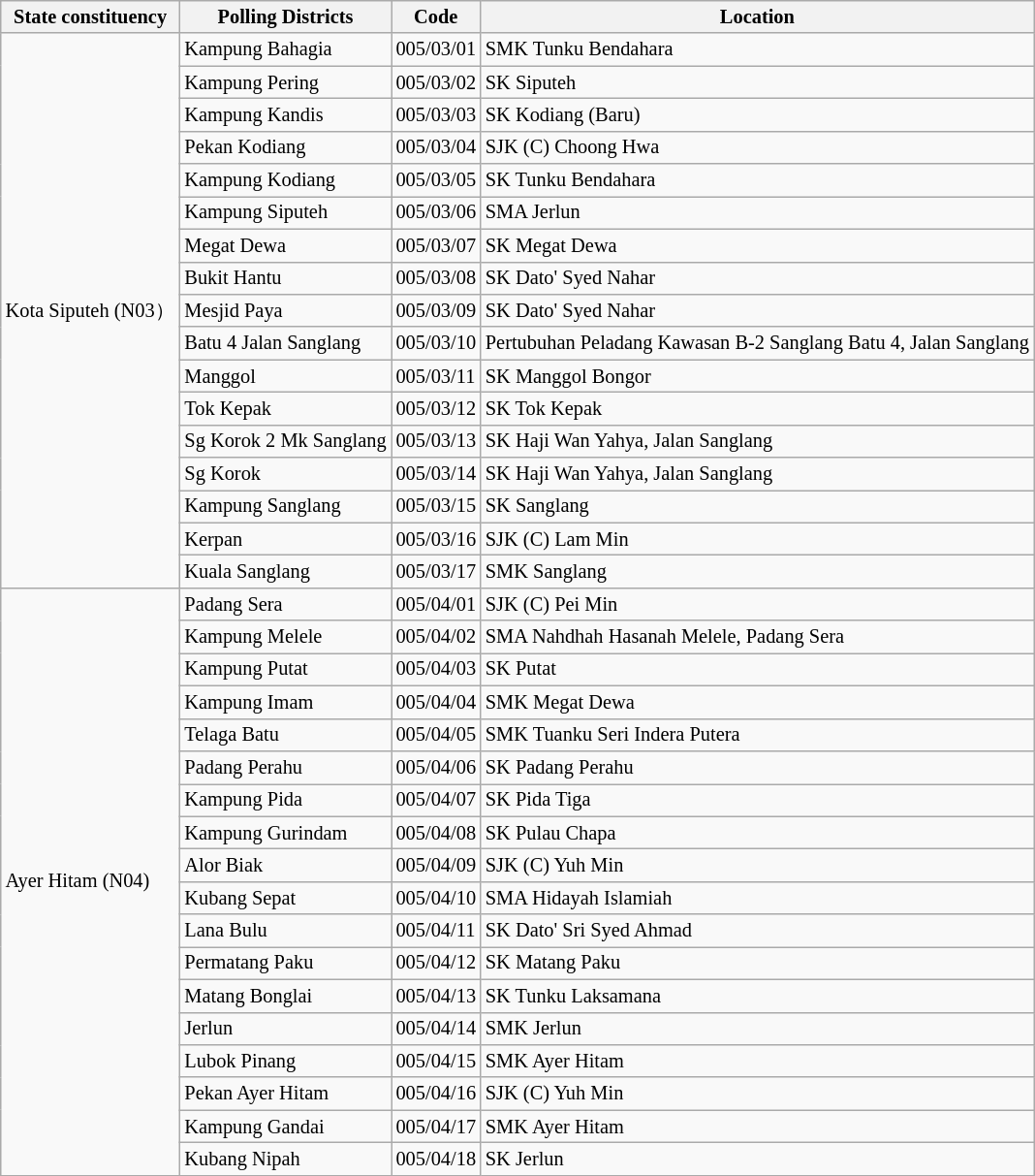<table class="wikitable sortable mw-collapsible" style="white-space:nowrap;font-size:85%">
<tr>
<th>State constituency</th>
<th>Polling Districts</th>
<th>Code</th>
<th>Location</th>
</tr>
<tr>
<td rowspan="17">Kota Siputeh (N03）</td>
<td>Kampung Bahagia</td>
<td>005/03/01</td>
<td>SMK Tunku Bendahara</td>
</tr>
<tr>
<td>Kampung Pering</td>
<td>005/03/02</td>
<td>SK Siputeh</td>
</tr>
<tr>
<td>Kampung Kandis</td>
<td>005/03/03</td>
<td>SK Kodiang (Baru)</td>
</tr>
<tr>
<td>Pekan Kodiang</td>
<td>005/03/04</td>
<td>SJK (C) Choong Hwa</td>
</tr>
<tr>
<td>Kampung Kodiang</td>
<td>005/03/05</td>
<td>SK Tunku Bendahara</td>
</tr>
<tr>
<td>Kampung Siputeh</td>
<td>005/03/06</td>
<td>SMA Jerlun</td>
</tr>
<tr>
<td>Megat Dewa</td>
<td>005/03/07</td>
<td>SK Megat Dewa</td>
</tr>
<tr>
<td>Bukit Hantu</td>
<td>005/03/08</td>
<td>SK Dato' Syed Nahar</td>
</tr>
<tr>
<td>Mesjid Paya</td>
<td>005/03/09</td>
<td>SK Dato' Syed Nahar</td>
</tr>
<tr>
<td>Batu 4 Jalan Sanglang</td>
<td>005/03/10</td>
<td>Pertubuhan Peladang Kawasan B-2 Sanglang Batu 4, Jalan Sanglang</td>
</tr>
<tr>
<td>Manggol</td>
<td>005/03/11</td>
<td>SK Manggol Bongor</td>
</tr>
<tr>
<td>Tok Kepak</td>
<td>005/03/12</td>
<td>SK Tok Kepak</td>
</tr>
<tr>
<td>Sg Korok 2 Mk Sanglang</td>
<td>005/03/13</td>
<td>SK Haji Wan Yahya, Jalan Sanglang</td>
</tr>
<tr>
<td>Sg Korok</td>
<td>005/03/14</td>
<td>SK Haji Wan Yahya, Jalan Sanglang</td>
</tr>
<tr>
<td>Kampung Sanglang</td>
<td>005/03/15</td>
<td>SK Sanglang</td>
</tr>
<tr>
<td>Kerpan</td>
<td>005/03/16</td>
<td>SJK (C) Lam Min</td>
</tr>
<tr>
<td>Kuala Sanglang</td>
<td>005/03/17</td>
<td>SMK Sanglang</td>
</tr>
<tr>
<td rowspan="18">Ayer Hitam (N04)</td>
<td>Padang Sera</td>
<td>005/04/01</td>
<td>SJK (C) Pei Min</td>
</tr>
<tr>
<td>Kampung Melele</td>
<td>005/04/02</td>
<td>SMA Nahdhah Hasanah Melele, Padang Sera</td>
</tr>
<tr>
<td>Kampung Putat</td>
<td>005/04/03</td>
<td>SK Putat</td>
</tr>
<tr>
<td>Kampung Imam</td>
<td>005/04/04</td>
<td>SMK Megat Dewa</td>
</tr>
<tr>
<td>Telaga Batu</td>
<td>005/04/05</td>
<td>SMK Tuanku Seri Indera Putera</td>
</tr>
<tr>
<td>Padang Perahu</td>
<td>005/04/06</td>
<td>SK Padang Perahu</td>
</tr>
<tr>
<td>Kampung Pida</td>
<td>005/04/07</td>
<td>SK Pida Tiga</td>
</tr>
<tr>
<td>Kampung Gurindam</td>
<td>005/04/08</td>
<td>SK Pulau Chapa</td>
</tr>
<tr>
<td>Alor Biak</td>
<td>005/04/09</td>
<td>SJK (C) Yuh Min</td>
</tr>
<tr>
<td>Kubang Sepat</td>
<td>005/04/10</td>
<td>SMA Hidayah Islamiah</td>
</tr>
<tr>
<td>Lana Bulu</td>
<td>005/04/11</td>
<td>SK Dato' Sri Syed Ahmad</td>
</tr>
<tr>
<td>Permatang Paku</td>
<td>005/04/12</td>
<td>SK Matang Paku</td>
</tr>
<tr>
<td>Matang Bonglai</td>
<td>005/04/13</td>
<td>SK Tunku Laksamana</td>
</tr>
<tr>
<td>Jerlun</td>
<td>005/04/14</td>
<td>SMK Jerlun</td>
</tr>
<tr>
<td>Lubok Pinang</td>
<td>005/04/15</td>
<td>SMK Ayer Hitam</td>
</tr>
<tr>
<td>Pekan Ayer Hitam</td>
<td>005/04/16</td>
<td>SJK (C) Yuh Min</td>
</tr>
<tr>
<td>Kampung Gandai</td>
<td>005/04/17</td>
<td>SMK Ayer Hitam</td>
</tr>
<tr>
<td>Kubang Nipah</td>
<td>005/04/18</td>
<td>SK Jerlun</td>
</tr>
</table>
